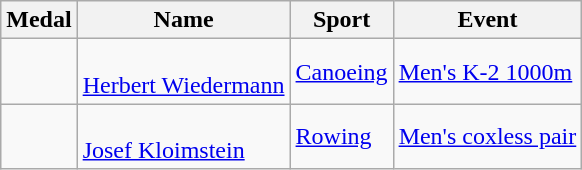<table class="wikitable sortable">
<tr>
<th>Medal</th>
<th>Name</th>
<th>Sport</th>
<th>Event</th>
</tr>
<tr>
<td></td>
<td> <br><a href='#'>Herbert Wiedermann</a></td>
<td><a href='#'>Canoeing</a></td>
<td><a href='#'>Men's K-2 1000m</a></td>
</tr>
<tr>
<td></td>
<td> <br><a href='#'>Josef Kloimstein</a></td>
<td><a href='#'>Rowing</a></td>
<td><a href='#'>Men's coxless pair</a></td>
</tr>
</table>
